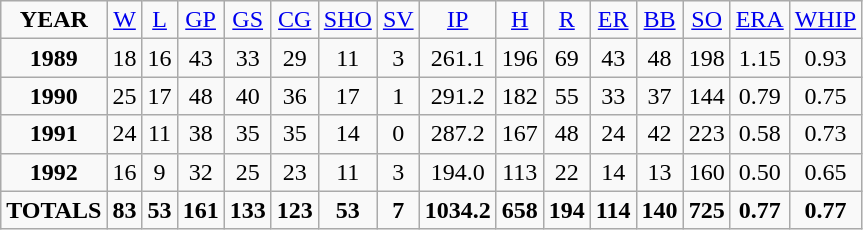<table class="wikitable">
<tr align=center>
<td><strong>YEAR</strong></td>
<td><a href='#'>W</a></td>
<td><a href='#'>L</a></td>
<td><a href='#'>GP</a></td>
<td><a href='#'>GS</a></td>
<td><a href='#'>CG</a></td>
<td><a href='#'>SHO</a></td>
<td><a href='#'>SV</a></td>
<td><a href='#'>IP</a></td>
<td><a href='#'>H</a></td>
<td><a href='#'>R</a></td>
<td><a href='#'>ER</a></td>
<td><a href='#'>BB</a></td>
<td><a href='#'>SO</a></td>
<td><a href='#'>ERA</a></td>
<td><a href='#'>WHIP</a></td>
</tr>
<tr align=center>
<td><strong>1989</strong></td>
<td>18</td>
<td>16</td>
<td>43</td>
<td>33</td>
<td>29</td>
<td>11</td>
<td>3</td>
<td>261.1</td>
<td>196</td>
<td>69</td>
<td>43</td>
<td>48</td>
<td>198</td>
<td>1.15</td>
<td>0.93</td>
</tr>
<tr align=center>
<td><strong>1990</strong></td>
<td>25</td>
<td>17</td>
<td>48</td>
<td>40</td>
<td>36</td>
<td>17</td>
<td>1</td>
<td>291.2</td>
<td>182</td>
<td>55</td>
<td>33</td>
<td>37</td>
<td>144</td>
<td>0.79</td>
<td>0.75</td>
</tr>
<tr align=center>
<td><strong>1991</strong></td>
<td>24</td>
<td>11</td>
<td>38</td>
<td>35</td>
<td>35</td>
<td>14</td>
<td>0</td>
<td>287.2</td>
<td>167</td>
<td>48</td>
<td>24</td>
<td>42</td>
<td>223</td>
<td>0.58</td>
<td>0.73</td>
</tr>
<tr align=center>
<td><strong>1992</strong></td>
<td>16</td>
<td>9</td>
<td>32</td>
<td>25</td>
<td>23</td>
<td>11</td>
<td>3</td>
<td>194.0</td>
<td>113</td>
<td>22</td>
<td>14</td>
<td>13</td>
<td>160</td>
<td>0.50</td>
<td>0.65</td>
</tr>
<tr align=center>
<td><strong>TOTALS</strong></td>
<td><strong>83</strong></td>
<td><strong>53</strong></td>
<td><strong>161</strong></td>
<td><strong>133</strong></td>
<td><strong>123</strong></td>
<td><strong>53</strong></td>
<td><strong>7</strong></td>
<td><strong>1034.2</strong></td>
<td><strong>658</strong></td>
<td><strong>194</strong></td>
<td><strong>114</strong></td>
<td><strong>140</strong></td>
<td><strong>725</strong></td>
<td><strong>0.77</strong></td>
<td><strong>0.77</strong></td>
</tr>
</table>
